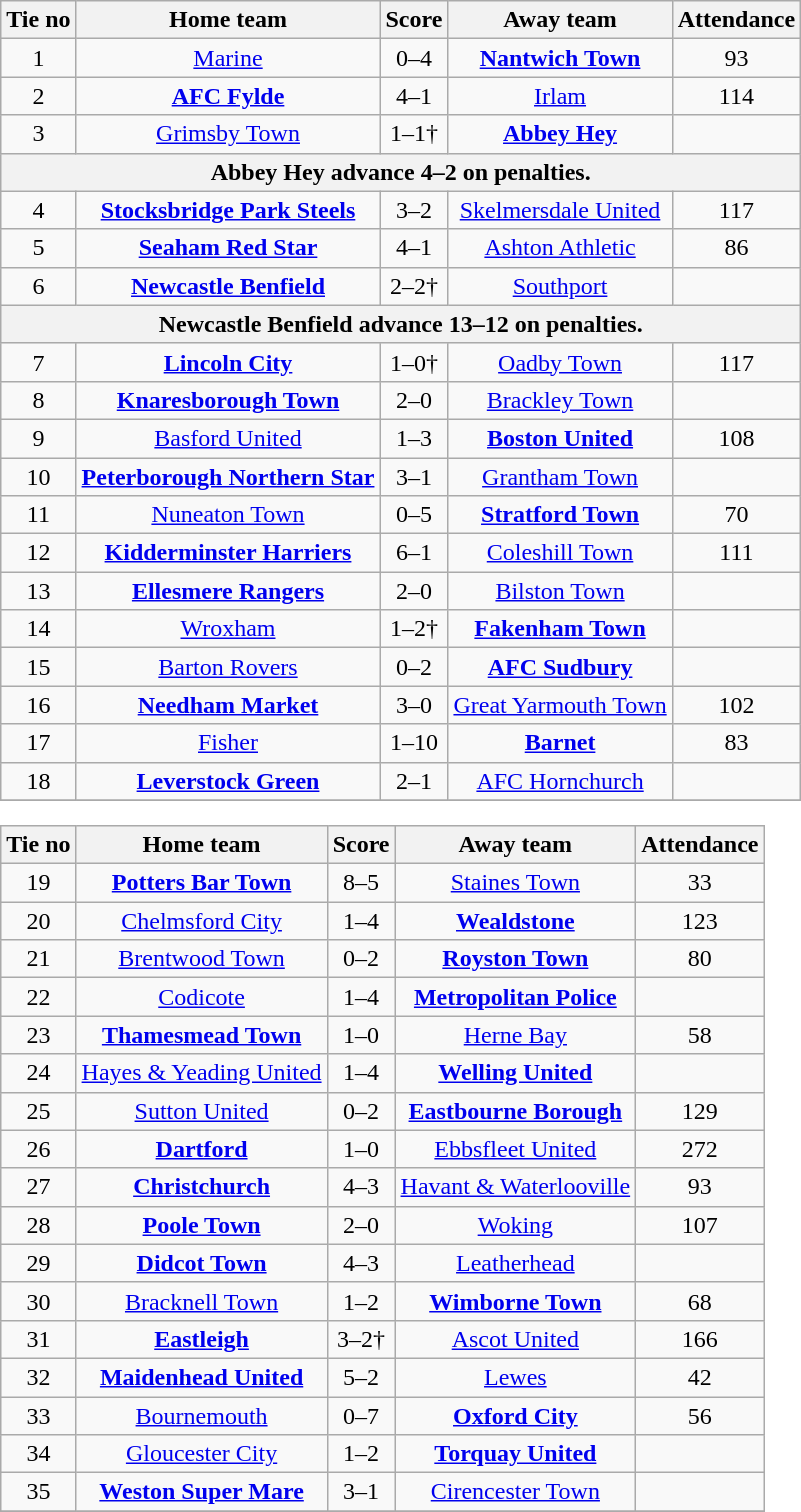<table border=0 cellpadding=0 cellspacing=0>
<tr>
<td valign="top"><br><table class="wikitable" style="text-align: center">
<tr>
<th>Tie no</th>
<th>Home team</th>
<th>Score</th>
<th>Away team</th>
<th>Attendance</th>
</tr>
<tr>
<td>1</td>
<td><a href='#'>Marine</a></td>
<td>0–4</td>
<td><strong><a href='#'>Nantwich Town</a></strong></td>
<td>93</td>
</tr>
<tr>
<td>2</td>
<td><strong><a href='#'>AFC Fylde</a></strong></td>
<td>4–1</td>
<td><a href='#'>Irlam</a></td>
<td>114</td>
</tr>
<tr>
<td>3</td>
<td><a href='#'>Grimsby Town</a></td>
<td>1–1†</td>
<td><strong><a href='#'>Abbey Hey</a></strong></td>
<td></td>
</tr>
<tr>
<th colspan="5">Abbey Hey advance 4–2 on penalties.</th>
</tr>
<tr>
<td>4</td>
<td><strong><a href='#'>Stocksbridge Park Steels</a></strong></td>
<td>3–2</td>
<td><a href='#'>Skelmersdale United</a></td>
<td>117</td>
</tr>
<tr>
<td>5</td>
<td><strong><a href='#'>Seaham Red Star</a></strong></td>
<td>4–1</td>
<td><a href='#'>Ashton Athletic</a></td>
<td>86</td>
</tr>
<tr>
<td>6</td>
<td><strong><a href='#'>Newcastle Benfield</a></strong></td>
<td>2–2†</td>
<td><a href='#'>Southport</a></td>
<td></td>
</tr>
<tr>
<th colspan="5">Newcastle Benfield advance 13–12 on penalties.</th>
</tr>
<tr>
<td>7</td>
<td><strong><a href='#'>Lincoln City</a></strong></td>
<td>1–0†</td>
<td><a href='#'>Oadby Town</a></td>
<td>117</td>
</tr>
<tr>
<td>8</td>
<td><strong><a href='#'>Knaresborough Town</a></strong></td>
<td>2–0</td>
<td><a href='#'>Brackley Town</a></td>
<td></td>
</tr>
<tr>
<td>9</td>
<td><a href='#'>Basford United</a></td>
<td>1–3</td>
<td><strong><a href='#'>Boston United</a></strong></td>
<td>108</td>
</tr>
<tr>
<td>10</td>
<td><strong><a href='#'>Peterborough Northern Star</a></strong></td>
<td>3–1</td>
<td><a href='#'>Grantham Town</a></td>
<td></td>
</tr>
<tr>
<td>11</td>
<td><a href='#'>Nuneaton Town</a></td>
<td>0–5</td>
<td><strong><a href='#'>Stratford Town</a></strong></td>
<td>70</td>
</tr>
<tr>
<td>12</td>
<td><strong><a href='#'>Kidderminster Harriers</a></strong></td>
<td>6–1</td>
<td><a href='#'>Coleshill Town</a></td>
<td>111</td>
</tr>
<tr>
<td>13</td>
<td><strong><a href='#'>Ellesmere Rangers</a></strong></td>
<td>2–0</td>
<td><a href='#'>Bilston Town</a></td>
<td></td>
</tr>
<tr>
<td>14</td>
<td><a href='#'>Wroxham</a></td>
<td>1–2†</td>
<td><strong><a href='#'>Fakenham Town</a></strong></td>
<td></td>
</tr>
<tr>
<td>15</td>
<td><a href='#'>Barton Rovers</a></td>
<td>0–2</td>
<td><strong><a href='#'>AFC Sudbury</a></strong></td>
<td></td>
</tr>
<tr>
<td>16</td>
<td><strong><a href='#'>Needham Market</a></strong></td>
<td>3–0</td>
<td><a href='#'>Great Yarmouth Town</a></td>
<td>102</td>
</tr>
<tr>
<td>17</td>
<td><a href='#'>Fisher</a></td>
<td>1–10</td>
<td><strong><a href='#'>Barnet</a></strong></td>
<td>83</td>
</tr>
<tr>
<td>18</td>
<td><strong><a href='#'>Leverstock Green</a></strong></td>
<td>2–1</td>
<td><a href='#'>AFC Hornchurch</a></td>
<td></td>
</tr>
<tr>
</tr>
</table>
<table class="wikitable" style="text-align:center">
<tr>
<th>Tie no</th>
<th>Home team</th>
<th>Score</th>
<th>Away team</th>
<th>Attendance</th>
</tr>
<tr>
<td>19</td>
<td><strong><a href='#'>Potters Bar Town</a></strong></td>
<td>8–5</td>
<td><a href='#'>Staines Town</a></td>
<td>33</td>
</tr>
<tr>
<td>20</td>
<td><a href='#'>Chelmsford City</a></td>
<td>1–4</td>
<td><strong><a href='#'>Wealdstone</a></strong></td>
<td>123</td>
</tr>
<tr>
<td>21</td>
<td><a href='#'>Brentwood Town</a></td>
<td>0–2</td>
<td><strong><a href='#'>Royston Town</a></strong></td>
<td>80</td>
</tr>
<tr>
<td>22</td>
<td><a href='#'>Codicote</a></td>
<td>1–4</td>
<td><strong><a href='#'>Metropolitan Police</a></strong></td>
<td></td>
</tr>
<tr>
<td>23</td>
<td><strong><a href='#'>Thamesmead Town</a></strong></td>
<td>1–0</td>
<td><a href='#'>Herne Bay</a></td>
<td>58</td>
</tr>
<tr>
<td>24</td>
<td><a href='#'>Hayes & Yeading United</a></td>
<td>1–4</td>
<td><strong><a href='#'>Welling United</a></strong></td>
<td></td>
</tr>
<tr>
<td>25</td>
<td><a href='#'>Sutton United</a></td>
<td>0–2</td>
<td><strong><a href='#'>Eastbourne Borough</a></strong></td>
<td>129</td>
</tr>
<tr>
<td>26</td>
<td><strong><a href='#'>Dartford</a></strong></td>
<td>1–0</td>
<td><a href='#'>Ebbsfleet United</a></td>
<td>272</td>
</tr>
<tr>
<td>27</td>
<td><strong><a href='#'>Christchurch</a></strong></td>
<td>4–3</td>
<td><a href='#'>Havant & Waterlooville</a></td>
<td>93</td>
</tr>
<tr>
<td>28</td>
<td><strong><a href='#'>Poole Town</a></strong></td>
<td>2–0</td>
<td><a href='#'>Woking</a></td>
<td>107</td>
</tr>
<tr>
<td>29</td>
<td><strong><a href='#'>Didcot Town</a></strong></td>
<td>4–3</td>
<td><a href='#'>Leatherhead</a></td>
<td></td>
</tr>
<tr>
<td>30</td>
<td><a href='#'>Bracknell Town</a></td>
<td>1–2</td>
<td><strong><a href='#'>Wimborne Town</a></strong></td>
<td>68</td>
</tr>
<tr>
<td>31</td>
<td><strong><a href='#'>Eastleigh</a></strong></td>
<td>3–2†</td>
<td><a href='#'>Ascot United</a></td>
<td>166</td>
</tr>
<tr>
<td>32</td>
<td><strong><a href='#'>Maidenhead United</a></strong></td>
<td>5–2</td>
<td><a href='#'>Lewes</a></td>
<td>42</td>
</tr>
<tr>
<td>33</td>
<td><a href='#'>Bournemouth</a></td>
<td>0–7</td>
<td><strong><a href='#'>Oxford City</a></strong></td>
<td>56</td>
</tr>
<tr>
<td>34</td>
<td><a href='#'>Gloucester City</a></td>
<td>1–2</td>
<td><strong><a href='#'>Torquay United</a></strong></td>
<td></td>
</tr>
<tr>
<td>35</td>
<td><strong><a href='#'>Weston Super Mare</a></strong></td>
<td>3–1</td>
<td><a href='#'>Cirencester Town</a></td>
<td></td>
</tr>
<tr>
</tr>
</table>
</td>
</tr>
</table>
